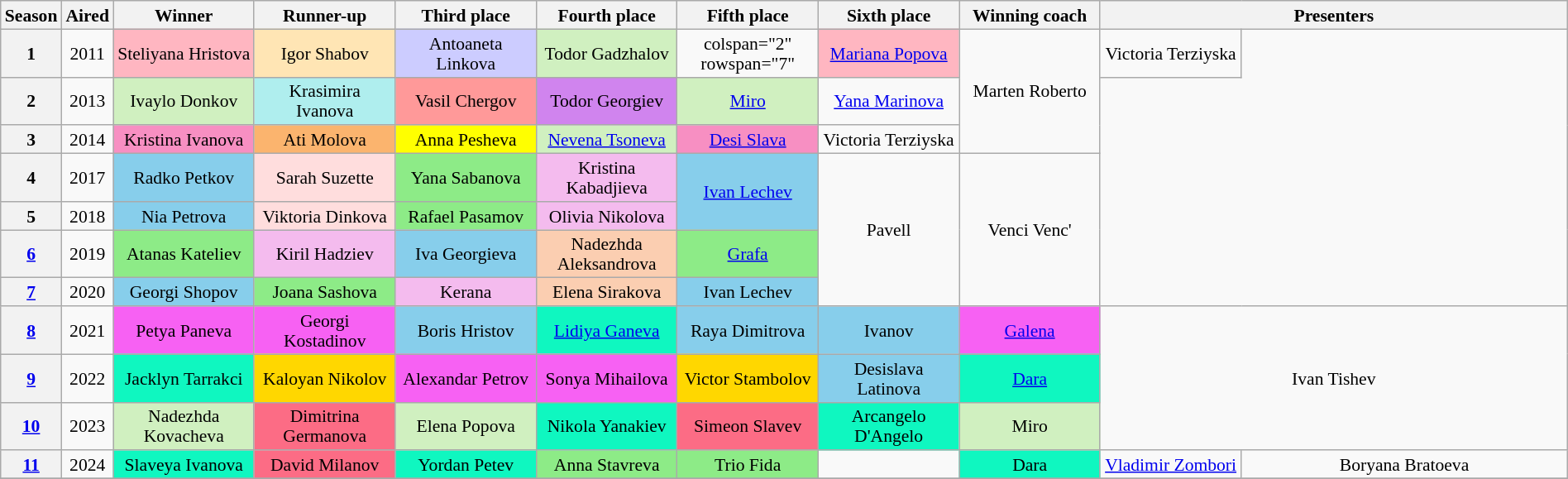<table class="wikitable" style="text-align:center; font-size:90%; line-height:16px; width:100%">
<tr>
<th scope="col" width="01%">Season</th>
<th scope="col" width="01%">Aired</th>
<th scope="col" width="09%">Winner</th>
<th scope="col" width="09%">Runner-up</th>
<th scope="col" width="09%">Third place</th>
<th scope="col" width="09%">Fourth place</th>
<th scope="col" width="09%">Fifth place</th>
<th scope="col" width="09%">Sixth place</th>
<th scope="col" width="09%">Winning coach</th>
<th colspan="2">Presenters</th>
</tr>
<tr>
<th>1</th>
<td>2011</td>
<td style="background: lightpink">Steliyana Hristova</td>
<td style="background:#ffe5b4">Igor Shabov</td>
<td style="background:#ccccff">Antoaneta Linkova</td>
<td style="background:#d0f0c0">Todor Gadzhalov</td>
<td>colspan="2" rowspan="7" </td>
<td style="background: lightpink"><a href='#'>Mariana Popova</a></td>
<td width="09%" rowspan="3">Marten Roberto</td>
<td width="09%">Victoria Terziyska</td>
</tr>
<tr>
<th>2</th>
<td>2013</td>
<td style="background:#d0f0c0">Ivaylo Donkov</td>
<td style="background:#afeeee">Krasimira Ivanova</td>
<td style="background:#ff9999">Vasil Chergov</td>
<td style="background:#d084ee">Todor Georgiev</td>
<td style="background:#d0f0c0"><a href='#'>Miro</a></td>
<td><a href='#'>Yana Marinova</a></td>
</tr>
<tr>
<th>3</th>
<td>2014</td>
<td style="background:#f78fc2">Kristina Ivanova</td>
<td style="background:#fbb46e">Ati Molova</td>
<td style="background:yellow">Anna Pesheva</td>
<td style="background:#d0f0c0"><a href='#'>Nevena Tsoneva</a></td>
<td style="background:#f78fc2"><a href='#'>Desi Slava</a></td>
<td>Victoria Terziyska</td>
</tr>
<tr>
<th>4</th>
<td>2017</td>
<td style="background:#87ceeb">Radko Petkov</td>
<td style="background:#ffdddd">Sarah Suzette</td>
<td style="background:#8deb87">Yana Sabanova</td>
<td style="background:#f4bbee">Kristina Kabadjieva</td>
<td rowspan="2" style="background:#87ceeb"><a href='#'>Ivan Lechev</a></td>
<td rowspan="4">Pavell</td>
<td rowspan="4">Venci Venc'</td>
</tr>
<tr>
<th>5</th>
<td>2018</td>
<td style="background:#87ceeb">Nia Petrova</td>
<td style="background:#ffdddd">Viktoria Dinkova</td>
<td style="background:#8deb87">Rafael Pasamov</td>
<td style="background:#f4bbee">Olivia Nikolova</td>
</tr>
<tr>
<th><a href='#'>6</a></th>
<td>2019</td>
<td style="background:#8deb87">Atanas Kateliev</td>
<td style="background:#f4bbee">Kiril Hadziev</td>
<td style="background:#87ceeb">Iva Georgieva</td>
<td style="background:#fbceb1">Nadezhda Aleksandrova</td>
<td style="background:#8deb87"><a href='#'>Grafa</a></td>
</tr>
<tr>
<th><a href='#'>7</a></th>
<td>2020</td>
<td style="background:#87ceeb">Georgi Shopov</td>
<td style="background:#8deb87">Joana Sashova</td>
<td style="background:#f4bbee">Kerana</td>
<td style="background:#fbceb1">Elena Sirakova</td>
<td style="background:#87ceeb">Ivan Lechev</td>
</tr>
<tr>
<th><a href='#'>8</a></th>
<td>2021</td>
<td style="background:#f761f3">Petya Paneva</td>
<td style="background:#f761f3">Georgi Kostadinov</td>
<td style="background:#87ceeb">Boris Hristov</td>
<td style="background:#0ff7c0"><a href='#'>Lidiya Ganeva</a></td>
<td style="background:#87ceeb">Raya Dimitrova</td>
<td style="background:#87ceeb"> Ivanov</td>
<td style="background:#f761f3"><a href='#'>Galena</a></td>
<td colspan="2" rowspan="3">Ivan Tishev</td>
</tr>
<tr>
<th><a href='#'>9</a></th>
<td>2022</td>
<td style="background:#0ff7c0">Jacklyn Tarrakci</td>
<td style="background: gold">Kaloyan Nikolov</td>
<td style="background:#f761f3">Alexandar Petrov</td>
<td style="background:#f761f3">Sonya Mihailova</td>
<td style="background: gold">Victor Stambolov</td>
<td style="background:#87ceeb">Desislava Latinova</td>
<td style="background:#0ff7c0"><a href='#'>Dara</a></td>
</tr>
<tr>
<th><a href='#'>10</a></th>
<td>2023</td>
<td style="background:#d0f0c0">Nadezhda Kovacheva</td>
<td style="background:#FC6C85">Dimitrina Germanova</td>
<td style="background:#d0f0c0">Elena Popova</td>
<td style="background:#0ff7c0">Nikola Yanakiev</td>
<td style="background:#FC6C85">Simeon Slavev</td>
<td style="background:#0ff7c0">Arcangelo D'Angelo</td>
<td style="background:#d0f0c0">Miro</td>
</tr>
<tr>
<th><a href='#'>11</a></th>
<td>2024</td>
<td style="background:#0ff7c0">Slaveya Ivanova</td>
<td style="background:#FC6C85">David Milanov</td>
<td style="background:#0ff7c0">Yordan Petev</td>
<td style="background:#8deb87">Anna Stavreva</td>
<td style="background:#8deb87">Trio Fida</td>
<td></td>
<td style="background:#0ff7c0">Dara</td>
<td><a href='#'>Vladimir Zombori</a></td>
<td>Boryana Bratoeva</td>
</tr>
<tr>
</tr>
</table>
